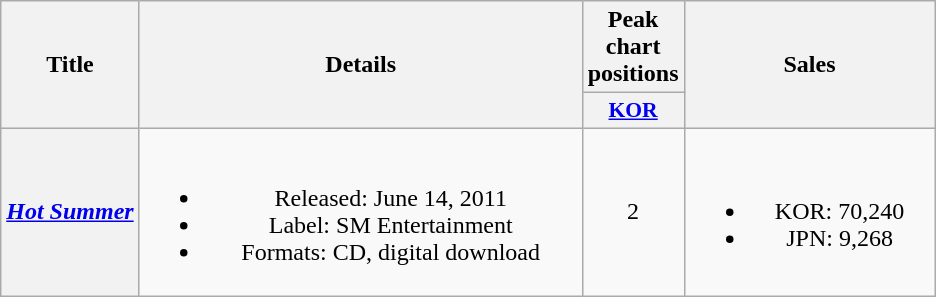<table class="wikitable plainrowheaders" style="text-align:center">
<tr>
<th rowspan="2">Title</th>
<th rowspan="2" style="width:18em">Details</th>
<th colspan="1">Peak chart positions</th>
<th rowspan="2" style="width:10em">Sales</th>
</tr>
<tr>
<th scope="col" style="width:2.8em;font-size:90%"><a href='#'>KOR</a><br></th>
</tr>
<tr>
<th scope="row"><em><a href='#'>Hot Summer</a></em></th>
<td><br><ul><li>Released: June 14, 2011</li><li>Label: SM Entertainment</li><li>Formats: CD, digital download</li></ul></td>
<td>2</td>
<td><br><ul><li>KOR: 70,240</li><li>JPN: 9,268</li></ul></td>
</tr>
</table>
